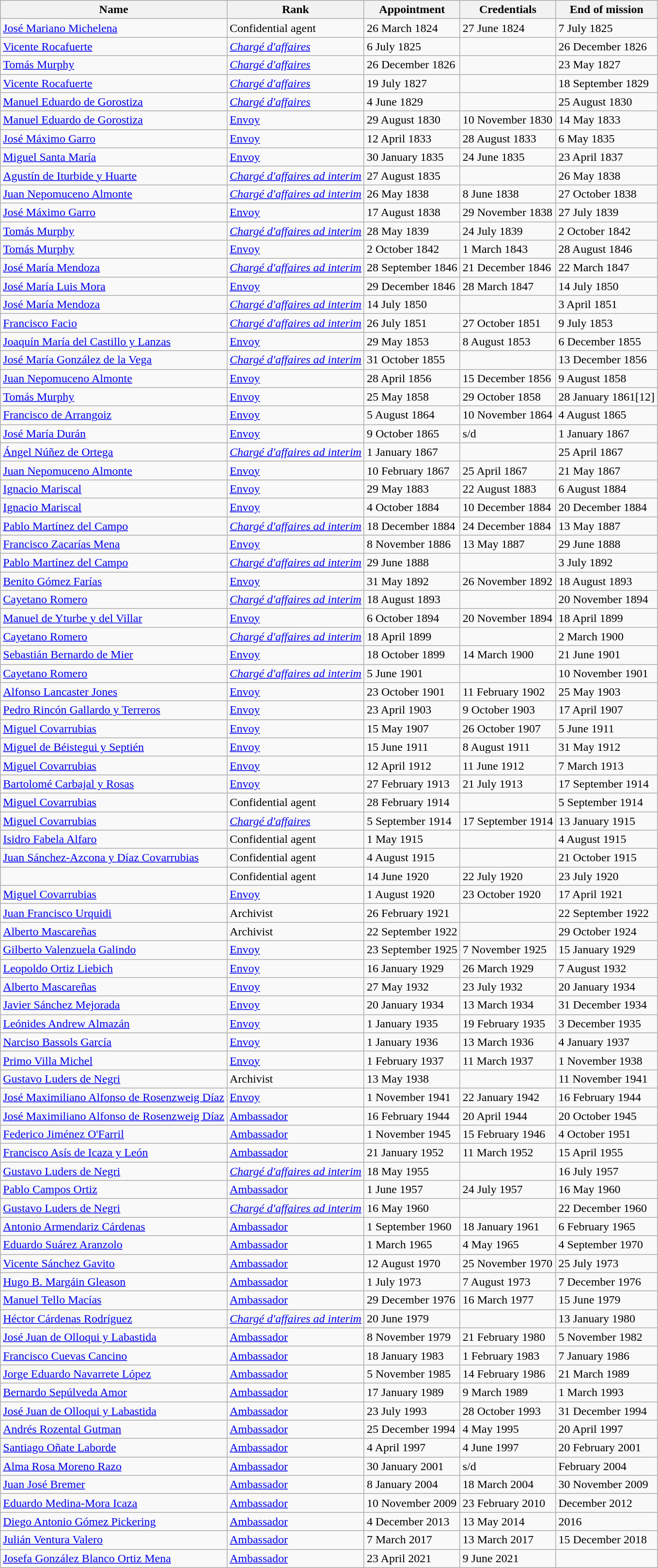<table class="wikitable">
<tr>
<th>Name</th>
<th>Rank</th>
<th>Appointment</th>
<th>Credentials</th>
<th>End of mission</th>
</tr>
<tr>
<td><a href='#'>José Mariano Michelena</a></td>
<td>Confidential agent</td>
<td>26 March 1824</td>
<td>27 June 1824</td>
<td>7 July 1825</td>
</tr>
<tr>
<td><a href='#'>Vicente Rocafuerte</a></td>
<td><em><a href='#'>Chargé d'affaires</a></em></td>
<td>6 July 1825</td>
<td></td>
<td>26 December 1826</td>
</tr>
<tr>
<td><a href='#'>Tomás Murphy</a></td>
<td><em><a href='#'>Chargé d'affaires</a></em></td>
<td>26 December 1826</td>
<td></td>
<td>23 May 1827</td>
</tr>
<tr>
<td><a href='#'>Vicente Rocafuerte</a></td>
<td><em><a href='#'>Chargé d'affaires</a></em></td>
<td>19 July 1827</td>
<td></td>
<td>18 September 1829</td>
</tr>
<tr>
<td><a href='#'>Manuel Eduardo de Gorostiza</a></td>
<td><em><a href='#'>Chargé d'affaires</a></em></td>
<td>4 June 1829</td>
<td></td>
<td>25 August 1830</td>
</tr>
<tr>
<td><a href='#'>Manuel Eduardo de Gorostiza</a></td>
<td><a href='#'>Envoy</a></td>
<td>29 August 1830</td>
<td>10 November 1830</td>
<td>14 May 1833</td>
</tr>
<tr>
<td><a href='#'>José Máximo Garro</a></td>
<td><a href='#'>Envoy</a></td>
<td>12 April 1833</td>
<td>28 August 1833</td>
<td>6 May 1835</td>
</tr>
<tr>
<td><a href='#'>Miguel Santa María</a></td>
<td><a href='#'>Envoy</a></td>
<td>30 January 1835</td>
<td>24 June 1835</td>
<td>23 April 1837</td>
</tr>
<tr>
<td><a href='#'>Agustín de Iturbide y Huarte</a></td>
<td><em><a href='#'>Chargé d'affaires ad interim</a></em></td>
<td>27 August 1835</td>
<td></td>
<td>26 May 1838</td>
</tr>
<tr>
<td><a href='#'>Juan Nepomuceno Almonte</a></td>
<td><em><a href='#'>Chargé d'affaires ad interim</a></em></td>
<td>26 May 1838</td>
<td>8 June 1838</td>
<td>27 October 1838</td>
</tr>
<tr>
<td><a href='#'>José Máximo Garro</a></td>
<td><a href='#'>Envoy</a></td>
<td>17 August 1838</td>
<td>29 November 1838</td>
<td>27 July 1839</td>
</tr>
<tr>
<td><a href='#'>Tomás Murphy</a></td>
<td><em><a href='#'>Chargé d'affaires ad interim</a></em></td>
<td>28 May 1839</td>
<td>24 July 1839</td>
<td>2 October 1842</td>
</tr>
<tr>
<td><a href='#'>Tomás Murphy</a></td>
<td><a href='#'>Envoy</a></td>
<td>2 October 1842</td>
<td>1 March 1843</td>
<td>28 August 1846</td>
</tr>
<tr>
<td><a href='#'>José María Mendoza</a></td>
<td><em><a href='#'>Chargé d'affaires ad interim</a></em></td>
<td>28 September 1846</td>
<td>21 December 1846</td>
<td>22 March 1847</td>
</tr>
<tr>
<td><a href='#'>José María Luis Mora</a></td>
<td><a href='#'>Envoy</a></td>
<td>29 December 1846</td>
<td>28 March 1847</td>
<td>14 July 1850</td>
</tr>
<tr>
<td><a href='#'>José María Mendoza</a></td>
<td><em><a href='#'>Chargé d'affaires ad interim</a></em></td>
<td>14 July 1850</td>
<td></td>
<td>3 April 1851</td>
</tr>
<tr>
<td><a href='#'>Francisco Facio</a></td>
<td><em><a href='#'>Chargé d'affaires ad interim</a></em></td>
<td>26 July 1851</td>
<td>27 October 1851</td>
<td>9 July 1853</td>
</tr>
<tr>
<td><a href='#'>Joaquín María del Castillo y Lanzas</a></td>
<td><a href='#'>Envoy</a></td>
<td>29 May 1853</td>
<td>8 August 1853</td>
<td>6 December 1855</td>
</tr>
<tr>
<td><a href='#'>José María González de la Vega</a></td>
<td><em><a href='#'>Chargé d'affaires ad interim</a></em></td>
<td>31 October 1855</td>
<td></td>
<td>13 December 1856</td>
</tr>
<tr>
<td><a href='#'>Juan Nepomuceno Almonte</a></td>
<td><a href='#'>Envoy</a></td>
<td>28 April 1856</td>
<td>15 December 1856</td>
<td>9 August 1858</td>
</tr>
<tr>
<td><a href='#'>Tomás Murphy</a></td>
<td><a href='#'>Envoy</a></td>
<td>25 May 1858</td>
<td>29 October 1858</td>
<td>28 January 1861[12]</td>
</tr>
<tr>
<td><a href='#'>Francisco de Arrangoiz</a></td>
<td><a href='#'>Envoy</a></td>
<td>5 August 1864</td>
<td>10 November 1864</td>
<td>4 August 1865</td>
</tr>
<tr>
<td><a href='#'>José María Durán</a></td>
<td><a href='#'>Envoy</a></td>
<td>9 October 1865</td>
<td>s/d</td>
<td>1 January 1867</td>
</tr>
<tr>
<td><a href='#'>Ángel Núñez de Ortega</a></td>
<td><em><a href='#'>Chargé d'affaires ad interim</a></em></td>
<td>1 January 1867</td>
<td></td>
<td>25 April 1867</td>
</tr>
<tr>
<td><a href='#'>Juan Nepomuceno Almonte</a></td>
<td><a href='#'>Envoy</a></td>
<td>10 February 1867</td>
<td>25 April 1867</td>
<td>21 May 1867</td>
</tr>
<tr>
<td><a href='#'>Ignacio Mariscal</a></td>
<td><a href='#'>Envoy</a></td>
<td>29 May 1883</td>
<td>22 August 1883</td>
<td>6 August 1884</td>
</tr>
<tr>
<td><a href='#'>Ignacio Mariscal</a></td>
<td><a href='#'>Envoy</a></td>
<td>4 October 1884</td>
<td>10 December 1884</td>
<td>20 December 1884</td>
</tr>
<tr>
<td><a href='#'>Pablo Martínez del Campo</a></td>
<td><em><a href='#'>Chargé d'affaires ad interim</a></em></td>
<td>18 December 1884</td>
<td>24 December 1884</td>
<td>13 May 1887</td>
</tr>
<tr>
<td><a href='#'>Francisco Zacarías Mena</a></td>
<td><a href='#'>Envoy</a></td>
<td>8 November 1886</td>
<td>13 May 1887</td>
<td>29 June 1888</td>
</tr>
<tr>
<td><a href='#'>Pablo Martínez del Campo</a></td>
<td><em><a href='#'>Chargé d'affaires ad interim</a></em></td>
<td>29 June 1888</td>
<td></td>
<td>3 July 1892</td>
</tr>
<tr>
<td><a href='#'>Benito Gómez Farías</a></td>
<td><a href='#'>Envoy</a></td>
<td>31 May 1892</td>
<td>26 November 1892</td>
<td>18 August 1893</td>
</tr>
<tr>
<td><a href='#'>Cayetano Romero</a></td>
<td><em><a href='#'>Chargé d'affaires ad interim</a></em></td>
<td>18 August 1893</td>
<td></td>
<td>20 November 1894</td>
</tr>
<tr>
<td><a href='#'>Manuel de Yturbe y del Villar</a></td>
<td><a href='#'>Envoy</a></td>
<td>6 October 1894</td>
<td>20 November 1894</td>
<td>18 April 1899</td>
</tr>
<tr>
<td><a href='#'>Cayetano Romero</a></td>
<td><em><a href='#'>Chargé d'affaires ad interim</a></em></td>
<td>18 April 1899</td>
<td></td>
<td>2 March 1900</td>
</tr>
<tr>
<td><a href='#'>Sebastián Bernardo de Mier</a></td>
<td><a href='#'>Envoy</a></td>
<td>18 October 1899</td>
<td>14 March 1900</td>
<td>21 June 1901</td>
</tr>
<tr>
<td><a href='#'>Cayetano Romero</a></td>
<td><em><a href='#'>Chargé d'affaires ad interim</a></em></td>
<td>5 June 1901</td>
<td></td>
<td>10 November 1901</td>
</tr>
<tr>
<td><a href='#'>Alfonso Lancaster Jones</a></td>
<td><a href='#'>Envoy</a></td>
<td>23 October 1901</td>
<td>11 February 1902</td>
<td>25 May 1903</td>
</tr>
<tr>
<td><a href='#'>Pedro Rincón Gallardo y Terreros</a></td>
<td><a href='#'>Envoy</a></td>
<td>23 April 1903</td>
<td>9 October 1903</td>
<td>17 April 1907</td>
</tr>
<tr>
<td><a href='#'>Miguel Covarrubias</a></td>
<td><a href='#'>Envoy</a></td>
<td>15 May 1907</td>
<td>26 October 1907</td>
<td>5 June 1911</td>
</tr>
<tr>
<td><a href='#'>Miguel de Béistegui y Septién</a></td>
<td><a href='#'>Envoy</a></td>
<td>15 June 1911</td>
<td>8 August 1911</td>
<td>31 May 1912</td>
</tr>
<tr>
<td><a href='#'>Miguel Covarrubias</a></td>
<td><a href='#'>Envoy</a></td>
<td>12 April 1912</td>
<td>11 June 1912</td>
<td>7 March 1913</td>
</tr>
<tr>
<td><a href='#'>Bartolomé Carbajal y Rosas</a></td>
<td><a href='#'>Envoy</a></td>
<td>27 February 1913</td>
<td>21 July 1913</td>
<td>17 September 1914</td>
</tr>
<tr>
<td><a href='#'>Miguel Covarrubias</a></td>
<td>Confidential agent</td>
<td>28 February 1914</td>
<td></td>
<td>5 September 1914</td>
</tr>
<tr>
<td><a href='#'>Miguel Covarrubias</a></td>
<td><em><a href='#'>Chargé d'affaires</a></em></td>
<td>5 September 1914</td>
<td>17 September 1914</td>
<td>13 January 1915</td>
</tr>
<tr>
<td><a href='#'>Isidro Fabela Alfaro</a></td>
<td>Confidential agent</td>
<td>1 May 1915</td>
<td></td>
<td>4 August 1915</td>
</tr>
<tr>
<td><a href='#'>Juan Sánchez-Azcona y Díaz Covarrubias</a></td>
<td>Confidential agent</td>
<td>4 August 1915</td>
<td></td>
<td>21 October 1915</td>
</tr>
<tr>
<td></td>
<td>Confidential agent</td>
<td>14 June 1920</td>
<td>22 July 1920</td>
<td>23 July 1920</td>
</tr>
<tr>
<td><a href='#'>Miguel Covarrubias</a></td>
<td><a href='#'>Envoy</a></td>
<td>1 August 1920</td>
<td>23 October 1920</td>
<td>17 April 1921</td>
</tr>
<tr>
<td><a href='#'>Juan Francisco Urquidi</a></td>
<td>Archivist</td>
<td>26 February 1921</td>
<td></td>
<td>22 September 1922</td>
</tr>
<tr>
<td><a href='#'>Alberto Mascareñas</a></td>
<td>Archivist</td>
<td>22 September 1922</td>
<td></td>
<td>29 October 1924</td>
</tr>
<tr>
<td><a href='#'>Gilberto Valenzuela Galindo</a></td>
<td><a href='#'>Envoy</a></td>
<td>23 September 1925</td>
<td>7 November 1925</td>
<td>15 January 1929</td>
</tr>
<tr>
<td><a href='#'>Leopoldo Ortiz Liebich</a></td>
<td><a href='#'>Envoy</a></td>
<td>16 January 1929</td>
<td>26 March 1929</td>
<td>7 August 1932</td>
</tr>
<tr>
<td><a href='#'>Alberto Mascareñas</a></td>
<td><a href='#'>Envoy</a></td>
<td>27 May 1932</td>
<td>23 July 1932</td>
<td>20 January 1934</td>
</tr>
<tr>
<td><a href='#'>Javier Sánchez Mejorada</a></td>
<td><a href='#'>Envoy</a></td>
<td>20 January 1934</td>
<td>13 March 1934</td>
<td>31 December 1934</td>
</tr>
<tr>
<td><a href='#'>Leónides Andrew Almazán</a></td>
<td><a href='#'>Envoy</a></td>
<td>1 January 1935</td>
<td>19 February 1935</td>
<td>3 December 1935</td>
</tr>
<tr>
<td><a href='#'>Narciso Bassols García</a></td>
<td><a href='#'>Envoy</a></td>
<td>1 January 1936</td>
<td>13 March 1936</td>
<td>4 January 1937</td>
</tr>
<tr>
<td><a href='#'>Primo Villa Michel</a></td>
<td><a href='#'>Envoy</a></td>
<td>1 February 1937</td>
<td>11 March 1937</td>
<td>1 November 1938</td>
</tr>
<tr>
<td><a href='#'>Gustavo Luders de Negri</a></td>
<td>Archivist</td>
<td>13 May 1938</td>
<td></td>
<td>11 November 1941</td>
</tr>
<tr>
<td><a href='#'>José Maximiliano Alfonso de Rosenzweig Díaz</a></td>
<td><a href='#'>Envoy</a></td>
<td>1 November 1941</td>
<td>22 January 1942</td>
<td>16 February 1944</td>
</tr>
<tr>
<td><a href='#'>José Maximiliano Alfonso de Rosenzweig Díaz</a></td>
<td><a href='#'>Ambassador</a></td>
<td>16 February 1944</td>
<td>20 April 1944</td>
<td>20 October 1945</td>
</tr>
<tr>
<td><a href='#'>Federico Jiménez O'Farril</a></td>
<td><a href='#'>Ambassador</a></td>
<td>1 November 1945</td>
<td>15 February 1946</td>
<td>4 October 1951</td>
</tr>
<tr>
<td><a href='#'>Francisco Asís de Icaza y León</a></td>
<td><a href='#'>Ambassador</a></td>
<td>21 January 1952</td>
<td>11 March 1952</td>
<td>15 April 1955</td>
</tr>
<tr>
<td><a href='#'>Gustavo Luders de Negri</a></td>
<td><em><a href='#'>Chargé d'affaires ad interim</a></em></td>
<td>18 May 1955</td>
<td></td>
<td>16 July 1957</td>
</tr>
<tr>
<td><a href='#'>Pablo Campos Ortiz</a></td>
<td><a href='#'>Ambassador</a></td>
<td>1 June 1957</td>
<td>24 July 1957</td>
<td>16 May 1960</td>
</tr>
<tr>
<td><a href='#'>Gustavo Luders de Negri</a></td>
<td><em><a href='#'>Chargé d'affaires ad interim</a></em></td>
<td>16 May 1960</td>
<td></td>
<td>22 December 1960</td>
</tr>
<tr>
<td><a href='#'>Antonio Armendariz Cárdenas</a></td>
<td><a href='#'>Ambassador</a></td>
<td>1 September 1960</td>
<td>18 January 1961</td>
<td>6 February 1965</td>
</tr>
<tr>
<td><a href='#'>Eduardo Suárez Aranzolo</a></td>
<td><a href='#'>Ambassador</a></td>
<td>1 March 1965</td>
<td>4 May 1965</td>
<td>4 September 1970</td>
</tr>
<tr>
<td><a href='#'>Vicente Sánchez Gavito</a></td>
<td><a href='#'>Ambassador</a></td>
<td>12 August 1970</td>
<td>25 November 1970</td>
<td>25 July 1973</td>
</tr>
<tr>
<td><a href='#'>Hugo B. Margáin Gleason</a></td>
<td><a href='#'>Ambassador</a></td>
<td>1 July 1973</td>
<td>7 August 1973</td>
<td>7 December 1976</td>
</tr>
<tr>
<td><a href='#'>Manuel Tello Macías</a></td>
<td><a href='#'>Ambassador</a></td>
<td>29 December 1976</td>
<td>16 March 1977</td>
<td>15 June 1979</td>
</tr>
<tr>
<td><a href='#'>Héctor Cárdenas Rodríguez</a></td>
<td><em><a href='#'>Chargé d'affaires ad interim</a></em></td>
<td>20 June 1979</td>
<td></td>
<td>13 January 1980</td>
</tr>
<tr>
<td><a href='#'>José Juan de Olloqui y Labastida</a></td>
<td><a href='#'>Ambassador</a></td>
<td>8 November 1979</td>
<td>21 February 1980</td>
<td>5 November 1982</td>
</tr>
<tr>
<td><a href='#'>Francisco Cuevas Cancino</a></td>
<td><a href='#'>Ambassador</a></td>
<td>18 January 1983</td>
<td>1 February 1983</td>
<td>7 January 1986</td>
</tr>
<tr>
<td><a href='#'>Jorge Eduardo Navarrete López</a></td>
<td><a href='#'>Ambassador</a></td>
<td>5 November 1985</td>
<td>14 February 1986</td>
<td>21 March 1989</td>
</tr>
<tr>
<td><a href='#'>Bernardo Sepúlveda Amor</a></td>
<td><a href='#'>Ambassador</a></td>
<td>17 January 1989</td>
<td>9 March 1989</td>
<td>1 March 1993</td>
</tr>
<tr>
<td><a href='#'>José Juan de Olloqui y Labastida</a></td>
<td><a href='#'>Ambassador</a></td>
<td>23 July 1993</td>
<td>28 October 1993</td>
<td>31 December 1994</td>
</tr>
<tr>
<td><a href='#'>Andrés Rozental Gutman</a></td>
<td><a href='#'>Ambassador</a></td>
<td>25 December 1994</td>
<td>4 May 1995</td>
<td>20 April 1997</td>
</tr>
<tr>
<td><a href='#'>Santiago Oñate Laborde</a></td>
<td><a href='#'>Ambassador</a></td>
<td>4 April 1997</td>
<td>4 June 1997</td>
<td>20 February 2001</td>
</tr>
<tr>
<td><a href='#'>Alma Rosa Moreno Razo</a></td>
<td><a href='#'>Ambassador</a></td>
<td>30 January 2001</td>
<td>s/d</td>
<td>February 2004</td>
</tr>
<tr>
<td><a href='#'>Juan José Bremer</a></td>
<td><a href='#'>Ambassador</a></td>
<td>8 January 2004</td>
<td>18 March 2004</td>
<td>30 November 2009</td>
</tr>
<tr>
<td><a href='#'>Eduardo Medina-Mora Icaza</a></td>
<td><a href='#'>Ambassador</a></td>
<td>10 November 2009</td>
<td>23 February 2010</td>
<td>December 2012</td>
</tr>
<tr>
<td><a href='#'>Diego Antonio Gómez Pickering</a></td>
<td><a href='#'>Ambassador</a></td>
<td>4 December 2013</td>
<td>13 May 2014</td>
<td>2016</td>
</tr>
<tr>
<td><a href='#'>Julián Ventura Valero</a></td>
<td><a href='#'>Ambassador</a></td>
<td>7 March 2017</td>
<td>13 March 2017</td>
<td>15 December 2018</td>
</tr>
<tr>
<td><a href='#'>Josefa González Blanco Ortiz Mena</a></td>
<td><a href='#'>Ambassador</a></td>
<td>23 April 2021</td>
<td>9 June 2021</td>
<td></td>
</tr>
</table>
